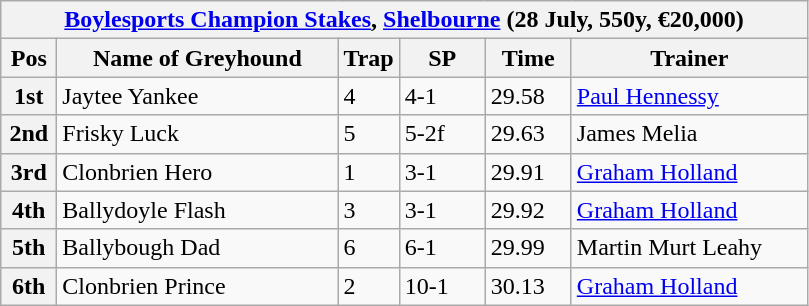<table class="wikitable">
<tr>
<th colspan="6"><a href='#'>Boylesports Champion Stakes</a>, <a href='#'>Shelbourne</a> (28 July, 550y, €20,000)</th>
</tr>
<tr>
<th width=30>Pos</th>
<th width=180>Name of Greyhound</th>
<th width=30>Trap</th>
<th width=50>SP</th>
<th width=50>Time</th>
<th width=150>Trainer</th>
</tr>
<tr>
<th>1st</th>
<td>Jaytee Yankee </td>
<td>4</td>
<td>4-1</td>
<td>29.58</td>
<td><a href='#'>Paul Hennessy</a></td>
</tr>
<tr>
<th>2nd</th>
<td>Frisky Luck</td>
<td>5</td>
<td>5-2f</td>
<td>29.63</td>
<td>James Melia</td>
</tr>
<tr>
<th>3rd</th>
<td>Clonbrien Hero</td>
<td>1</td>
<td>3-1</td>
<td>29.91</td>
<td><a href='#'>Graham Holland</a></td>
</tr>
<tr>
<th>4th</th>
<td>Ballydoyle Flash</td>
<td>3</td>
<td>3-1</td>
<td>29.92</td>
<td><a href='#'>Graham Holland</a></td>
</tr>
<tr>
<th>5th</th>
<td>Ballybough Dad</td>
<td>6</td>
<td>6-1</td>
<td>29.99</td>
<td>Martin Murt Leahy</td>
</tr>
<tr>
<th>6th</th>
<td>Clonbrien Prince</td>
<td>2</td>
<td>10-1</td>
<td>30.13</td>
<td><a href='#'>Graham Holland</a></td>
</tr>
</table>
